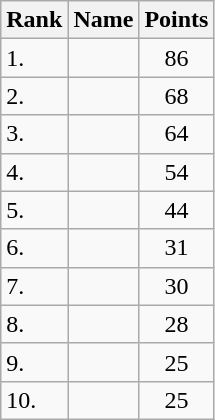<table class="wikitable sortable">
<tr>
<th>Rank</th>
<th>Name</th>
<th>Points</th>
</tr>
<tr>
<td>1.</td>
<td></td>
<td align=center>86</td>
</tr>
<tr>
<td>2.</td>
<td></td>
<td align=center>68</td>
</tr>
<tr>
<td>3.</td>
<td></td>
<td align=center>64</td>
</tr>
<tr>
<td>4.</td>
<td></td>
<td align=center>54</td>
</tr>
<tr>
<td>5.</td>
<td></td>
<td align=center>44</td>
</tr>
<tr>
<td>6.</td>
<td></td>
<td align=center>31</td>
</tr>
<tr>
<td>7.</td>
<td></td>
<td align=center>30</td>
</tr>
<tr>
<td>8.</td>
<td></td>
<td align=center>28</td>
</tr>
<tr>
<td>9.</td>
<td></td>
<td align=center>25</td>
</tr>
<tr>
<td>10.</td>
<td></td>
<td align=center>25</td>
</tr>
</table>
